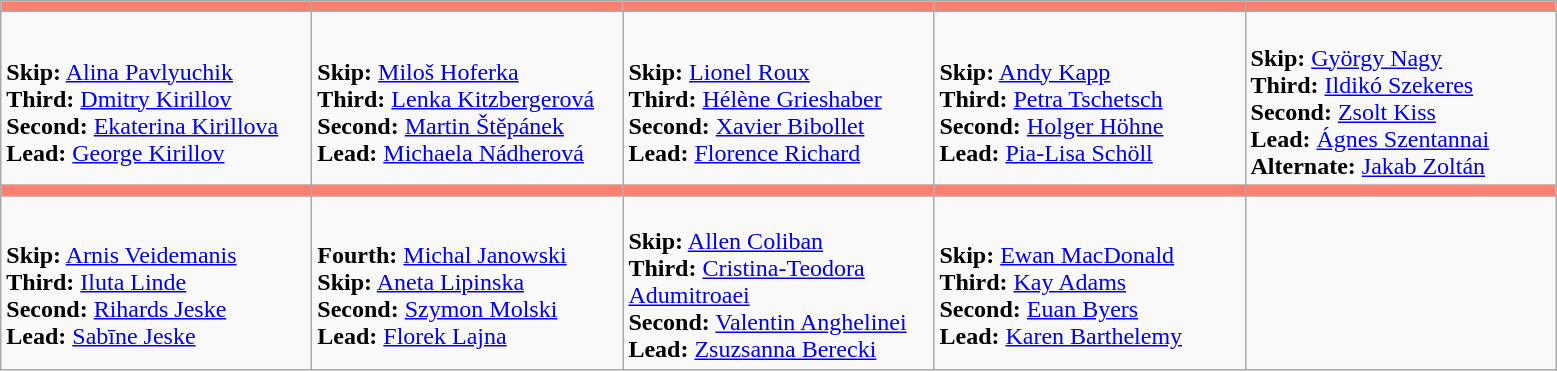<table class="wikitable">
<tr>
<th style="background: #FA8072;" width="200"></th>
<th style="background: #FA8072;" width="200"></th>
<th style="background: #FA8072;" width="200"></th>
<th style="background: #FA8072;" width="200"></th>
<th style="background: #FA8072;" width="200"></th>
</tr>
<tr>
<td><br><strong>Skip:</strong> <a href='#'>Alina Pavlyuchik</a><br>
<strong>Third:</strong> <a href='#'>Dmitry Kirillov</a><br>
<strong>Second:</strong> <a href='#'>Ekaterina Kirillova</a><br>
<strong>Lead:</strong> <a href='#'>George Kirillov</a></td>
<td><br><strong>Skip:</strong> <a href='#'>Miloš Hoferka</a><br>
<strong>Third:</strong> <a href='#'>Lenka Kitzbergerová</a><br>
<strong>Second:</strong> <a href='#'>Martin Štěpánek</a><br>
<strong>Lead:</strong> <a href='#'>Michaela Nádherová</a></td>
<td><br><strong>Skip:</strong> <a href='#'>Lionel Roux</a><br>
<strong>Third:</strong> <a href='#'>Hélène Grieshaber</a><br>
<strong>Second:</strong> <a href='#'>Xavier Bibollet</a><br>
<strong>Lead:</strong> <a href='#'>Florence Richard</a></td>
<td><br><strong>Skip:</strong> <a href='#'>Andy Kapp</a><br>
<strong>Third:</strong> <a href='#'>Petra Tschetsch</a><br>
<strong>Second:</strong> <a href='#'>Holger Höhne</a><br>
<strong>Lead:</strong> <a href='#'>Pia-Lisa Schöll</a></td>
<td><br><strong>Skip:</strong> <a href='#'>György Nagy</a><br>
<strong>Third:</strong> <a href='#'>Ildikó Szekeres</a><br>
<strong>Second:</strong> <a href='#'>Zsolt Kiss</a><br>
<strong>Lead:</strong> <a href='#'>Ágnes Szentannai</a><br>
<strong>Alternate:</strong> <a href='#'>Jakab Zoltán</a></td>
</tr>
<tr>
<th style="background: #FA8072;" width="200"></th>
<th style="background: #FA8072;" width="200"></th>
<th style="background: #FA8072;" width="200"></th>
<th style="background: #FA8072;" width="200"></th>
<th style="background: #FA8072;" width="200"></th>
</tr>
<tr>
<td><br><strong>Skip:</strong> <a href='#'>Arnis Veidemanis</a><br>
<strong>Third:</strong> <a href='#'>Iluta Linde</a><br>
<strong>Second:</strong> <a href='#'>Rihards Jeske</a><br>
<strong>Lead:</strong> <a href='#'>Sabīne Jeske</a></td>
<td><br><strong>Fourth:</strong> <a href='#'>Michal Janowski</a><br>
<strong>Skip:</strong> <a href='#'>Aneta Lipinska</a><br>
<strong>Second:</strong> <a href='#'>Szymon Molski</a><br>
<strong>Lead:</strong> <a href='#'>Florek Lajna</a></td>
<td><br><strong>Skip:</strong> <a href='#'>Allen Coliban</a><br>
<strong>Third:</strong> <a href='#'>Cristina-Teodora Adumitroaei</a><br>
<strong>Second:</strong> <a href='#'>Valentin Anghelinei</a><br>
<strong>Lead:</strong> <a href='#'>Zsuzsanna Berecki</a></td>
<td><br><strong>Skip:</strong> <a href='#'>Ewan MacDonald</a><br>
<strong>Third:</strong> <a href='#'>Kay Adams</a><br>
<strong>Second:</strong> <a href='#'>Euan Byers</a><br>
<strong>Lead:</strong> <a href='#'>Karen Barthelemy</a></td>
<td></td>
</tr>
</table>
